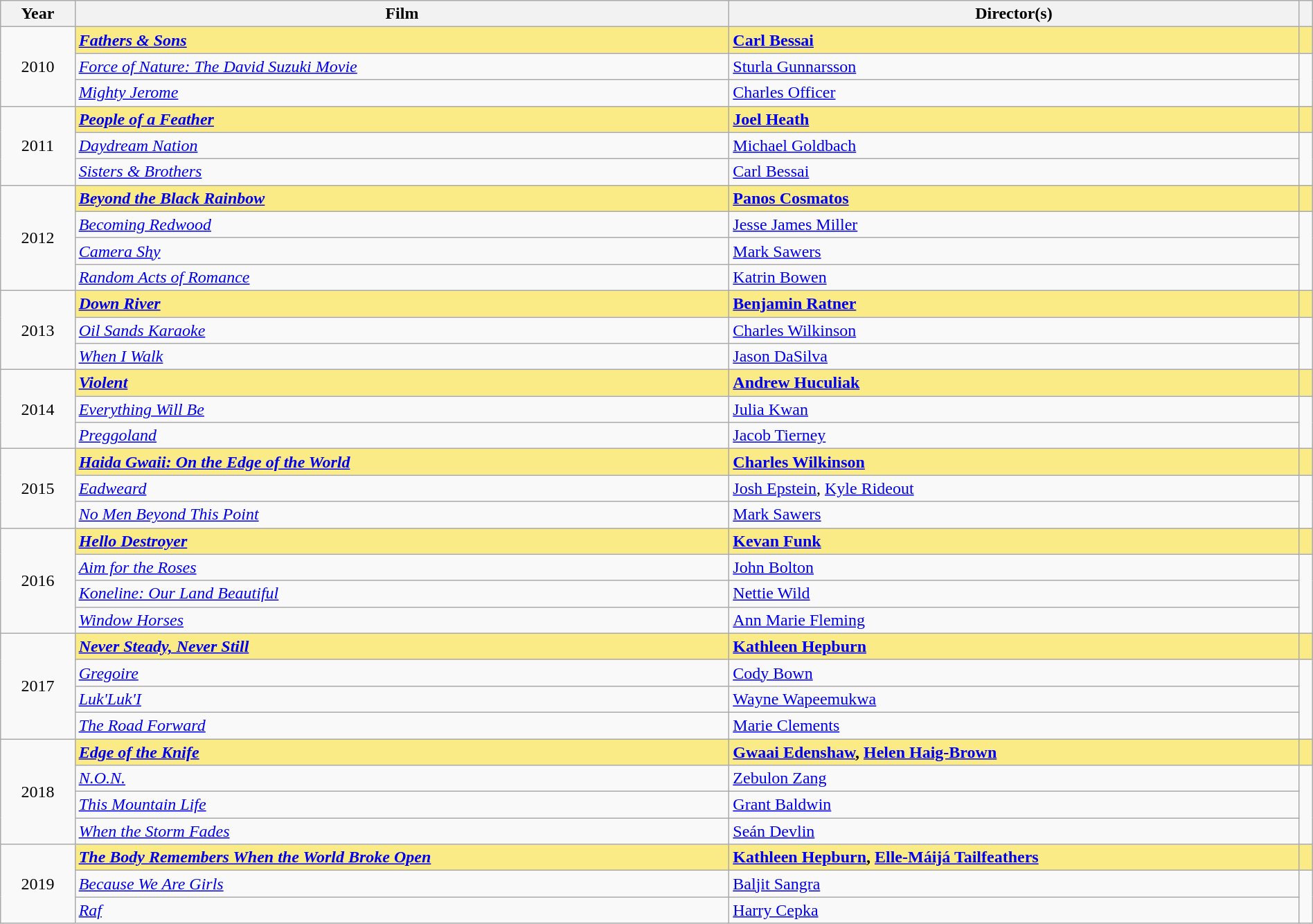<table class="wikitable" width="100%" cellpadding="5">
<tr>
<th>Year</th>
<th>Film</th>
<th>Director(s)</th>
<th></th>
</tr>
<tr>
<td style="text-align:center;" rowspan=3>2010</td>
<td style="background:#FAEB86;"><strong><em><a href='#'>Fathers & Sons</a></em></strong></td>
<td style="background:#FAEB86;"><strong><a href='#'>Carl Bessai</a></strong></td>
<td style="background:#FAEB86;"></td>
</tr>
<tr>
<td><em><a href='#'>Force of Nature: The David Suzuki Movie</a></em></td>
<td><a href='#'>Sturla Gunnarsson</a></td>
<td rowspan=2></td>
</tr>
<tr>
<td><em><a href='#'>Mighty Jerome</a></em></td>
<td><a href='#'>Charles Officer</a></td>
</tr>
<tr>
<td style="text-align:center;" rowspan=3>2011</td>
<td style="background:#FAEB86;"><strong><em><a href='#'>People of a Feather</a></em></strong></td>
<td style="background:#FAEB86;"><strong><a href='#'>Joel Heath</a></strong></td>
<td style="background:#FAEB86;"></td>
</tr>
<tr>
<td><em><a href='#'>Daydream Nation</a></em></td>
<td><a href='#'>Michael Goldbach</a></td>
<td rowspan=2></td>
</tr>
<tr>
<td><em><a href='#'>Sisters & Brothers</a></em></td>
<td><a href='#'>Carl Bessai</a></td>
</tr>
<tr>
<td style="text-align:center;" rowspan=4>2012</td>
<td style="background:#FAEB86;"><strong><em><a href='#'>Beyond the Black Rainbow</a></em></strong></td>
<td style="background:#FAEB86;"><strong><a href='#'>Panos Cosmatos</a></strong></td>
<td style="background:#FAEB86;"></td>
</tr>
<tr>
<td><em><a href='#'>Becoming Redwood</a></em></td>
<td><a href='#'>Jesse James Miller</a></td>
<td rowspan=3></td>
</tr>
<tr>
<td><em><a href='#'>Camera Shy</a></em></td>
<td><a href='#'>Mark Sawers</a></td>
</tr>
<tr>
<td><em><a href='#'>Random Acts of Romance</a></em></td>
<td><a href='#'>Katrin Bowen</a></td>
</tr>
<tr>
<td style="text-align:center;" rowspan=3>2013</td>
<td style="background:#FAEB86;"><strong><em><a href='#'>Down River</a></em></strong></td>
<td style="background:#FAEB86;"><strong><a href='#'>Benjamin Ratner</a></strong></td>
<td style="background:#FAEB86;"></td>
</tr>
<tr>
<td><em><a href='#'>Oil Sands Karaoke</a></em></td>
<td><a href='#'>Charles Wilkinson</a></td>
<td rowspan=2></td>
</tr>
<tr>
<td><em><a href='#'>When I Walk</a></em></td>
<td><a href='#'>Jason DaSilva</a></td>
</tr>
<tr>
<td style="text-align:center;" rowspan=3>2014</td>
<td style="background:#FAEB86;"><strong><em><a href='#'>Violent</a></em></strong></td>
<td style="background:#FAEB86;"><strong><a href='#'>Andrew Huculiak</a></strong></td>
<td style="background:#FAEB86;"></td>
</tr>
<tr>
<td><em><a href='#'>Everything Will Be</a></em></td>
<td><a href='#'>Julia Kwan</a></td>
<td rowspan=2></td>
</tr>
<tr>
<td><em><a href='#'>Preggoland</a></em></td>
<td><a href='#'>Jacob Tierney</a></td>
</tr>
<tr>
<td style="text-align:center;" rowspan=3>2015</td>
<td style="background:#FAEB86;"><strong><em><a href='#'>Haida Gwaii: On the Edge of the World</a></em></strong></td>
<td style="background:#FAEB86;"><strong><a href='#'>Charles Wilkinson</a></strong></td>
<td style="background:#FAEB86;"></td>
</tr>
<tr>
<td><em><a href='#'>Eadweard</a></em></td>
<td><a href='#'>Josh Epstein</a>, <a href='#'>Kyle Rideout</a></td>
<td rowspan=2></td>
</tr>
<tr>
<td><em><a href='#'>No Men Beyond This Point</a></em></td>
<td><a href='#'>Mark Sawers</a></td>
</tr>
<tr>
<td style="text-align:center;" rowspan=4>2016</td>
<td style="background:#FAEB86;"><strong><em><a href='#'>Hello Destroyer</a></em></strong></td>
<td style="background:#FAEB86;"><strong><a href='#'>Kevan Funk</a></strong></td>
<td style="background:#FAEB86;"></td>
</tr>
<tr>
<td><em><a href='#'>Aim for the Roses</a></em></td>
<td><a href='#'>John Bolton</a></td>
<td rowspan=3></td>
</tr>
<tr>
<td><em><a href='#'>Koneline: Our Land Beautiful</a></em></td>
<td><a href='#'>Nettie Wild</a></td>
</tr>
<tr>
<td><em><a href='#'>Window Horses</a></em></td>
<td><a href='#'>Ann Marie Fleming</a></td>
</tr>
<tr>
<td style="text-align:center;" rowspan=4>2017</td>
<td style="background:#FAEB86;"><strong><em><a href='#'>Never Steady, Never Still</a></em></strong></td>
<td style="background:#FAEB86;"><strong><a href='#'>Kathleen Hepburn</a></strong></td>
<td style="background:#FAEB86;"></td>
</tr>
<tr>
<td><em><a href='#'>Gregoire</a></em></td>
<td><a href='#'>Cody Bown</a></td>
<td rowspan=3></td>
</tr>
<tr>
<td><em><a href='#'>Luk'Luk'I</a></em></td>
<td><a href='#'>Wayne Wapeemukwa</a></td>
</tr>
<tr>
<td><em><a href='#'>The Road Forward</a></em></td>
<td><a href='#'>Marie Clements</a></td>
</tr>
<tr>
<td style="text-align:center;" rowspan=4>2018</td>
<td style="background:#FAEB86;"><strong><em><a href='#'>Edge of the Knife</a></em></strong></td>
<td style="background:#FAEB86;"><strong><a href='#'>Gwaai Edenshaw</a>, <a href='#'>Helen Haig-Brown</a></strong></td>
<td style="background:#FAEB86;"></td>
</tr>
<tr>
<td><em><a href='#'>N.O.N.</a></em></td>
<td><a href='#'>Zebulon Zang</a></td>
<td rowspan=3></td>
</tr>
<tr>
<td><em><a href='#'>This Mountain Life</a></em></td>
<td><a href='#'>Grant Baldwin</a></td>
</tr>
<tr>
<td><em><a href='#'>When the Storm Fades</a></em></td>
<td><a href='#'>Seán Devlin</a></td>
</tr>
<tr>
<td style="text-align:center;" rowspan=3>2019</td>
<td style="background:#FAEB86;"><strong><em><a href='#'>The Body Remembers When the World Broke Open</a></em></strong></td>
<td style="background:#FAEB86;"><strong><a href='#'>Kathleen Hepburn</a>, <a href='#'>Elle-Máijá Tailfeathers</a></strong></td>
<td style="background:#FAEB86;"></td>
</tr>
<tr>
<td><em><a href='#'>Because We Are Girls</a></em></td>
<td><a href='#'>Baljit Sangra</a></td>
<td rowspan=2></td>
</tr>
<tr>
<td><em><a href='#'>Raf</a></em></td>
<td><a href='#'>Harry Cepka</a></td>
</tr>
</table>
